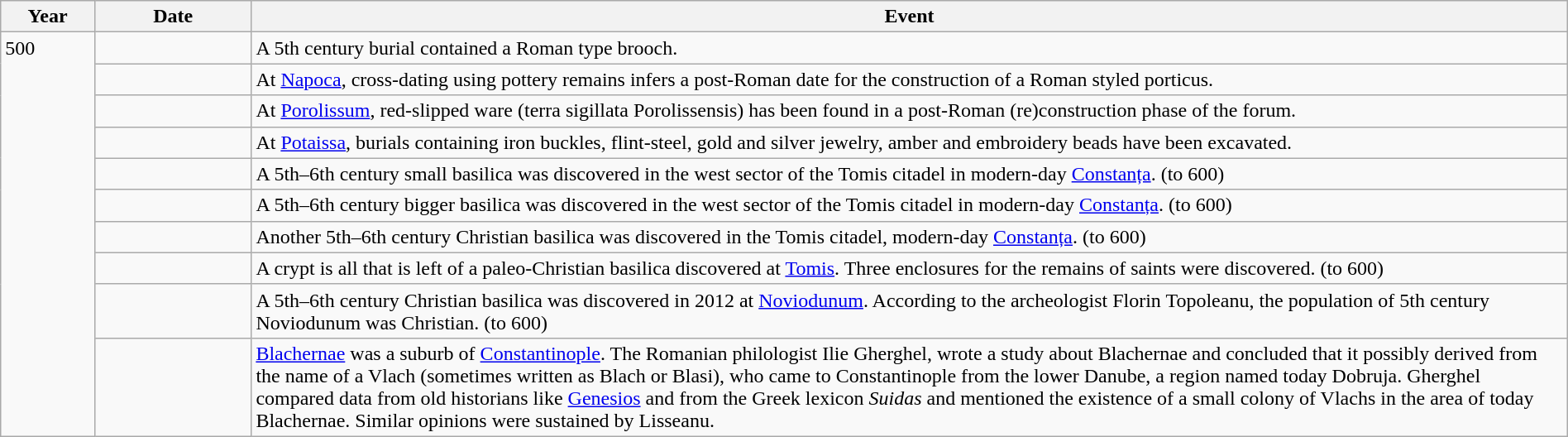<table class="wikitable" width="100%">
<tr>
<th style="width:6%">Year</th>
<th style="width:10%">Date</th>
<th>Event</th>
</tr>
<tr>
<td rowspan="10" valign="top">500</td>
<td></td>
<td>A 5th century burial contained a Roman type brooch.</td>
</tr>
<tr>
<td></td>
<td>At <a href='#'>Napoca</a>, cross-dating using pottery remains infers a post-Roman date for the construction of a Roman styled porticus.</td>
</tr>
<tr>
<td></td>
<td>At <a href='#'>Porolissum</a>, red-slipped ware (terra sigillata Porolissensis) has been found in a post-Roman (re)construction phase of the forum.</td>
</tr>
<tr>
<td></td>
<td>At <a href='#'>Potaissa</a>, burials containing iron buckles, flint-steel, gold and silver jewelry, amber and embroidery beads have been excavated.</td>
</tr>
<tr>
<td></td>
<td>A 5th–6th century small basilica was discovered in the west sector of the Tomis citadel in modern-day <a href='#'>Constanța</a>. (to 600)</td>
</tr>
<tr>
<td></td>
<td>A 5th–6th century bigger basilica was discovered in the west sector of the Tomis citadel in modern-day <a href='#'>Constanța</a>. (to 600)</td>
</tr>
<tr>
<td></td>
<td>Another 5th–6th century Christian basilica was discovered in the Tomis citadel, modern-day <a href='#'>Constanța</a>. (to 600)</td>
</tr>
<tr>
<td></td>
<td>A crypt is all that is left of a paleo-Christian basilica discovered at <a href='#'>Tomis</a>. Three enclosures for the remains of saints were discovered. (to 600)</td>
</tr>
<tr>
<td></td>
<td>A 5th–6th century Christian basilica was discovered in 2012 at <a href='#'>Noviodunum</a>. According to the archeologist Florin Topoleanu, the population of 5th century Noviodunum was Christian. (to 600)</td>
</tr>
<tr>
<td></td>
<td><a href='#'>Blachernae</a> was a suburb of <a href='#'>Constantinople</a>. The Romanian philologist Ilie Gherghel, wrote a study about Blachernae and concluded that it possibly derived from the name of a Vlach (sometimes written as Blach or Blasi), who came to Constantinople from the lower Danube, a region named today Dobruja. Gherghel compared data from old historians like <a href='#'>Genesios</a> and from the Greek lexicon <em>Suidas</em> and mentioned the existence of a small colony of Vlachs in the area of today Blachernae. Similar opinions were sustained by Lisseanu.</td>
</tr>
</table>
